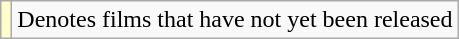<table class="wikitable">
<tr>
<td style="text-align:center; background:#FFFFCC;"></td>
<td>Denotes films that have not yet been released</td>
</tr>
</table>
